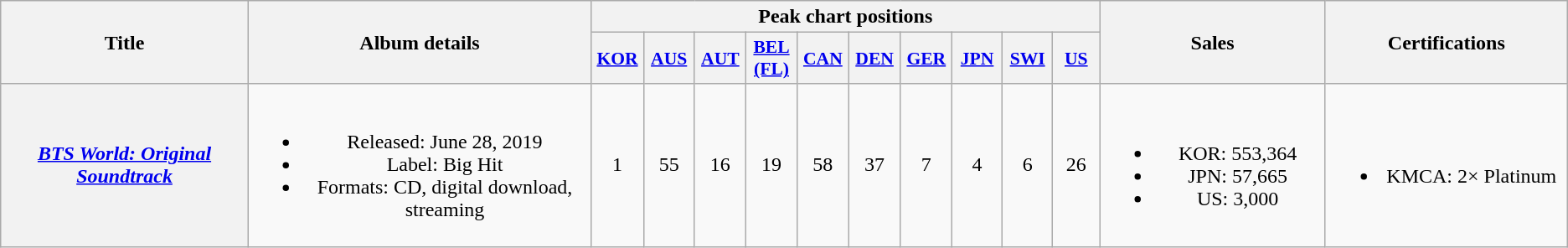<table class="wikitable plainrowheaders" style="text-align:center;">
<tr>
<th scope="col" rowspan="2" style="width:15em;">Title</th>
<th scope="col" rowspan="2" style="width:21em;">Album details</th>
<th colspan="10">Peak chart positions</th>
<th rowspan="2" style="width:13em;">Sales</th>
<th rowspan="2" style="width:14em;">Certifications</th>
</tr>
<tr>
<th scope="col" style="width:2.5em;font-size:90%;"><a href='#'>KOR</a><br></th>
<th scope="col" style="width:2.5em;font-size:90%;"><a href='#'>AUS</a><br></th>
<th scope="col" style="width:2.5em;font-size:90%;"><a href='#'>AUT</a><br></th>
<th scope="col" style="width:2.5em;font-size:90%;"><a href='#'>BEL<br>(FL)</a><br></th>
<th scope="col" style="width:2.5em;font-size:90%;"><a href='#'>CAN</a><br></th>
<th scope="col" style="width:2.5em;font-size:90%;"><a href='#'>DEN</a><br></th>
<th scope="col" style="width:2.5em;font-size:90%;"><a href='#'>GER</a><br></th>
<th scope="col" style="width:2.5em;font-size:90%;"><a href='#'>JPN</a><br></th>
<th scope="col" style="width:2.5em;font-size:90%;"><a href='#'>SWI</a><br></th>
<th scope="col" style="width:2.5em;font-size:90%;"><a href='#'>US</a><br></th>
</tr>
<tr>
<th scope="row"><em><a href='#'>BTS World: Original Soundtrack</a></em></th>
<td><br><ul><li>Released: June 28, 2019</li><li>Label: Big Hit</li><li>Formats: CD, digital download, streaming</li></ul></td>
<td>1</td>
<td>55</td>
<td>16</td>
<td>19</td>
<td>58</td>
<td>37</td>
<td>7</td>
<td>4</td>
<td>6</td>
<td>26</td>
<td><br><ul><li>KOR: 553,364</li><li>JPN: 57,665</li><li>US: 3,000</li></ul></td>
<td><br><ul><li>KMCA: 2× Platinum</li></ul></td>
</tr>
</table>
